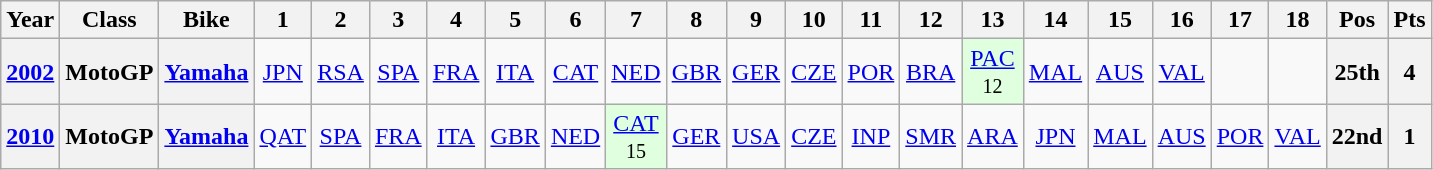<table class="wikitable" style="text-align:center">
<tr>
<th>Year</th>
<th>Class</th>
<th>Bike</th>
<th>1</th>
<th>2</th>
<th>3</th>
<th>4</th>
<th>5</th>
<th>6</th>
<th>7</th>
<th>8</th>
<th>9</th>
<th>10</th>
<th>11</th>
<th>12</th>
<th>13</th>
<th>14</th>
<th>15</th>
<th>16</th>
<th>17</th>
<th>18</th>
<th>Pos</th>
<th>Pts</th>
</tr>
<tr>
<th align="left"><a href='#'>2002</a></th>
<th align="left">MotoGP</th>
<th align="left"><a href='#'>Yamaha</a></th>
<td><a href='#'>JPN</a></td>
<td><a href='#'>RSA</a></td>
<td><a href='#'>SPA</a></td>
<td><a href='#'>FRA</a></td>
<td><a href='#'>ITA</a></td>
<td><a href='#'>CAT</a></td>
<td><a href='#'>NED</a></td>
<td><a href='#'>GBR</a></td>
<td><a href='#'>GER</a></td>
<td><a href='#'>CZE</a></td>
<td><a href='#'>POR</a></td>
<td><a href='#'>BRA</a></td>
<td style="background:#dfffdf;"><a href='#'>PAC</a><br><small>12</small></td>
<td><a href='#'>MAL</a></td>
<td><a href='#'>AUS</a></td>
<td><a href='#'>VAL</a></td>
<td></td>
<td></td>
<th>25th</th>
<th>4</th>
</tr>
<tr>
<th align="left"><a href='#'>2010</a></th>
<th align="left">MotoGP</th>
<th align="left"><a href='#'>Yamaha</a></th>
<td><a href='#'>QAT</a></td>
<td><a href='#'>SPA</a></td>
<td><a href='#'>FRA</a></td>
<td><a href='#'>ITA</a></td>
<td><a href='#'>GBR</a></td>
<td><a href='#'>NED</a></td>
<td style="background:#dfffdf;"><a href='#'>CAT</a><br><small>15</small></td>
<td><a href='#'>GER</a></td>
<td><a href='#'>USA</a></td>
<td><a href='#'>CZE</a></td>
<td><a href='#'>INP</a></td>
<td><a href='#'>SMR</a></td>
<td><a href='#'>ARA</a></td>
<td><a href='#'>JPN</a></td>
<td><a href='#'>MAL</a></td>
<td><a href='#'>AUS</a></td>
<td><a href='#'>POR</a></td>
<td><a href='#'>VAL</a></td>
<th>22nd</th>
<th>1</th>
</tr>
</table>
